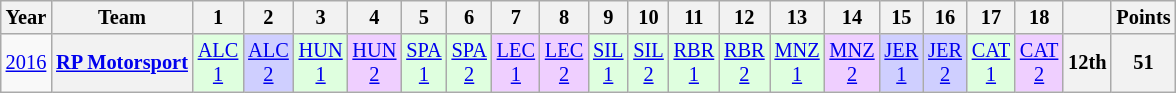<table class="wikitable" style="text-align:center; font-size:85%">
<tr>
<th>Year</th>
<th>Team</th>
<th>1</th>
<th>2</th>
<th>3</th>
<th>4</th>
<th>5</th>
<th>6</th>
<th>7</th>
<th>8</th>
<th>9</th>
<th>10</th>
<th>11</th>
<th>12</th>
<th>13</th>
<th>14</th>
<th>15</th>
<th>16</th>
<th>17</th>
<th>18</th>
<th></th>
<th>Points</th>
</tr>
<tr>
<td><a href='#'>2016</a></td>
<th nowrap><a href='#'>RP Motorsport</a></th>
<td style="background:#DFFFDF;"><a href='#'>ALC<br>1</a><br></td>
<td style="background:#CFCFFF;"><a href='#'>ALC<br>2</a><br></td>
<td style="background:#DFFFDF;"><a href='#'>HUN<br>1</a><br></td>
<td style="background:#EFCFFF;"><a href='#'>HUN<br>2</a><br></td>
<td style="background:#DFFFDF;"><a href='#'>SPA<br>1</a><br></td>
<td style="background:#DFFFDF;"><a href='#'>SPA<br>2</a><br></td>
<td style="background:#EFCFFF;"><a href='#'>LEC<br>1</a><br></td>
<td style="background:#EFCFFF;"><a href='#'>LEC<br>2</a><br></td>
<td style="background:#DFFFDF;"><a href='#'>SIL<br>1</a><br></td>
<td style="background:#DFFFDF;"><a href='#'>SIL<br>2</a><br></td>
<td style="background:#DFFFDF;"><a href='#'>RBR<br>1</a><br></td>
<td style="background:#DFFFDF;"><a href='#'>RBR<br>2</a><br></td>
<td style="background:#DFFFDF;"><a href='#'>MNZ<br>1</a><br></td>
<td style="background:#EFCFFF;"><a href='#'>MNZ<br>2</a><br></td>
<td style="background:#CFCFFF;"><a href='#'>JER<br>1</a><br></td>
<td style="background:#CFCFFF;"><a href='#'>JER<br>2</a><br></td>
<td style="background:#DFFFDF;"><a href='#'>CAT<br>1</a><br></td>
<td style="background:#EFCFFF;"><a href='#'>CAT<br>2</a><br></td>
<th>12th</th>
<th>51</th>
</tr>
</table>
